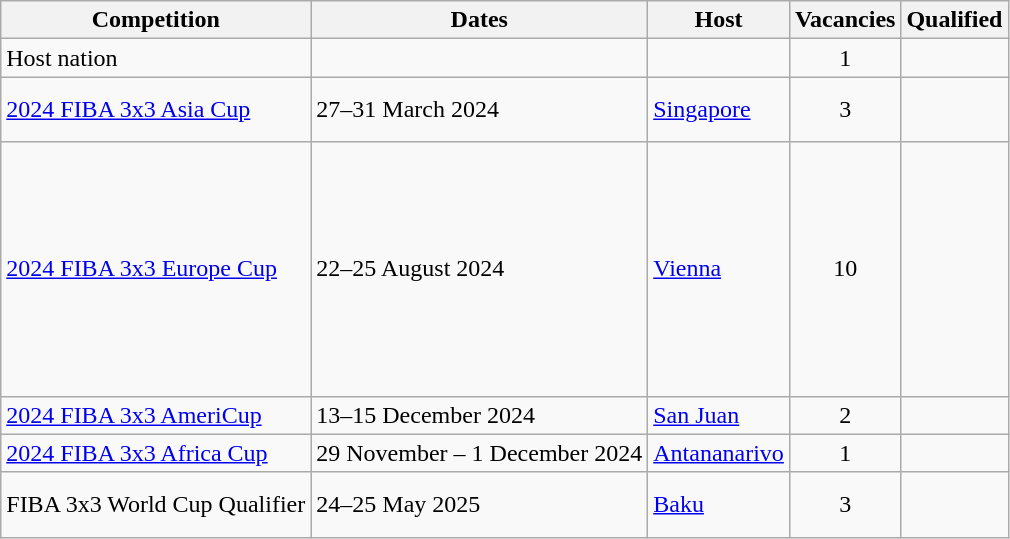<table class="wikitable">
<tr>
<th>Competition</th>
<th>Dates</th>
<th>Host</th>
<th>Vacancies</th>
<th>Qualified</th>
</tr>
<tr>
<td>Host nation</td>
<td></td>
<td></td>
<td style="text-align: center;">1</td>
<td></td>
</tr>
<tr>
<td><a href='#'>2024 FIBA 3x3 Asia Cup</a></td>
<td>27–31 March 2024</td>
<td> <a href='#'>Singapore</a></td>
<td style="text-align: center;">3</td>
<td><br><br></td>
</tr>
<tr>
<td><a href='#'>2024 FIBA 3x3 Europe Cup</a></td>
<td>22–25 August 2024</td>
<td> <a href='#'>Vienna</a></td>
<td style="text-align: center;">10</td>
<td><br><br><br><br><br><br><br><br><br></td>
</tr>
<tr>
<td><a href='#'>2024 FIBA 3x3 AmeriCup</a></td>
<td>13–15 December 2024</td>
<td> <a href='#'>San Juan</a></td>
<td style="text-align: center;">2</td>
<td><br></td>
</tr>
<tr>
<td><a href='#'>2024 FIBA 3x3 Africa Cup</a></td>
<td>29 November – 1 December 2024</td>
<td> <a href='#'>Antananarivo</a></td>
<td style="text-align: center;">1</td>
<td></td>
</tr>
<tr>
<td>FIBA 3x3 World Cup Qualifier</td>
<td>24–25 May 2025</td>
<td> <a href='#'>Baku</a></td>
<td style="text-align: center;">3</td>
<td><br><br></td>
</tr>
</table>
